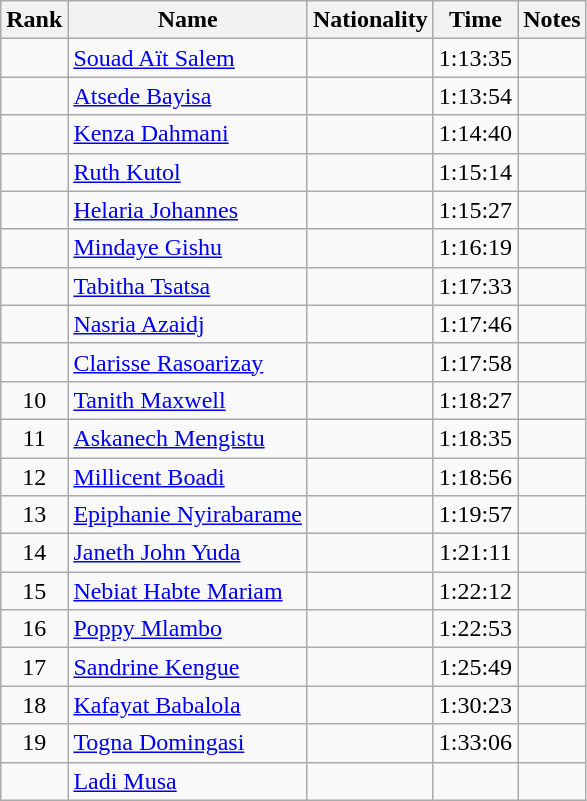<table class="wikitable sortable" style="text-align:center">
<tr>
<th>Rank</th>
<th>Name</th>
<th>Nationality</th>
<th>Time</th>
<th>Notes</th>
</tr>
<tr>
<td></td>
<td align=left><a href='#'>Souad Aït Salem</a></td>
<td align=left></td>
<td>1:13:35</td>
<td></td>
</tr>
<tr>
<td></td>
<td align=left><a href='#'>Atsede Bayisa</a></td>
<td align=left></td>
<td>1:13:54</td>
<td></td>
</tr>
<tr>
<td></td>
<td align=left><a href='#'>Kenza Dahmani</a></td>
<td align=left></td>
<td>1:14:40</td>
<td></td>
</tr>
<tr>
<td></td>
<td align=left><a href='#'>Ruth Kutol</a></td>
<td align=left></td>
<td>1:15:14</td>
<td></td>
</tr>
<tr>
<td></td>
<td align=left><a href='#'>Helaria Johannes</a></td>
<td align=left></td>
<td>1:15:27</td>
<td></td>
</tr>
<tr>
<td></td>
<td align=left><a href='#'>Mindaye Gishu</a></td>
<td align=left></td>
<td>1:16:19</td>
<td></td>
</tr>
<tr>
<td></td>
<td align=left><a href='#'>Tabitha Tsatsa</a></td>
<td align=left></td>
<td>1:17:33</td>
<td></td>
</tr>
<tr>
<td></td>
<td align=left><a href='#'>Nasria Azaidj</a></td>
<td align=left></td>
<td>1:17:46</td>
<td></td>
</tr>
<tr>
<td></td>
<td align=left><a href='#'>Clarisse Rasoarizay</a></td>
<td align=left></td>
<td>1:17:58</td>
<td></td>
</tr>
<tr>
<td>10</td>
<td align=left><a href='#'>Tanith Maxwell</a></td>
<td align=left></td>
<td>1:18:27</td>
<td></td>
</tr>
<tr>
<td>11</td>
<td align=left><a href='#'>Askanech Mengistu</a></td>
<td align=left></td>
<td>1:18:35</td>
<td></td>
</tr>
<tr>
<td>12</td>
<td align=left><a href='#'>Millicent Boadi</a></td>
<td align=left></td>
<td>1:18:56</td>
<td></td>
</tr>
<tr>
<td>13</td>
<td align=left><a href='#'>Epiphanie Nyirabarame</a></td>
<td align=left></td>
<td>1:19:57</td>
<td></td>
</tr>
<tr>
<td>14</td>
<td align=left><a href='#'>Janeth John Yuda</a></td>
<td align=left></td>
<td>1:21:11</td>
<td></td>
</tr>
<tr>
<td>15</td>
<td align=left><a href='#'>Nebiat Habte Mariam</a></td>
<td align=left></td>
<td>1:22:12</td>
<td></td>
</tr>
<tr>
<td>16</td>
<td align=left><a href='#'>Poppy Mlambo</a></td>
<td align=left></td>
<td>1:22:53</td>
<td></td>
</tr>
<tr>
<td>17</td>
<td align=left><a href='#'>Sandrine Kengue</a></td>
<td align=left></td>
<td>1:25:49</td>
<td></td>
</tr>
<tr>
<td>18</td>
<td align=left><a href='#'>Kafayat Babalola</a></td>
<td align=left></td>
<td>1:30:23</td>
<td></td>
</tr>
<tr>
<td>19</td>
<td align=left><a href='#'>Togna Domingasi</a></td>
<td align=left></td>
<td>1:33:06</td>
<td></td>
</tr>
<tr>
<td></td>
<td align=left><a href='#'>Ladi Musa</a></td>
<td align=left></td>
<td></td>
<td></td>
</tr>
</table>
